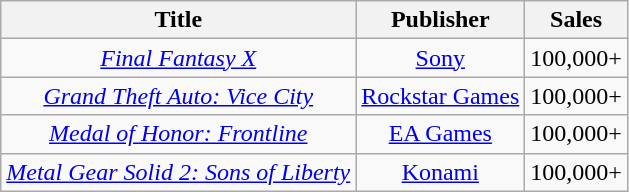<table class="wikitable sortable" style="text-align:center">
<tr>
<th>Title</th>
<th>Publisher</th>
<th>Sales</th>
</tr>
<tr>
<td><em><a href='#'>Final Fantasy X</a></em></td>
<td><a href='#'>Sony</a></td>
<td>100,000+</td>
</tr>
<tr>
<td><em><a href='#'>Grand Theft Auto: Vice City</a></em></td>
<td><a href='#'>Rockstar Games</a></td>
<td>100,000+</td>
</tr>
<tr>
<td><em><a href='#'>Medal of Honor: Frontline</a></em></td>
<td><a href='#'>EA Games</a></td>
<td>100,000+</td>
</tr>
<tr>
<td><em><a href='#'>Metal Gear Solid 2: Sons of Liberty</a></em></td>
<td><a href='#'>Konami</a></td>
<td>100,000+</td>
</tr>
</table>
